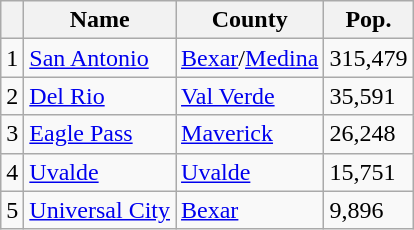<table class="wikitable sortable">
<tr>
<th></th>
<th>Name</th>
<th>County</th>
<th>Pop.</th>
</tr>
<tr>
<td>1</td>
<td><a href='#'>San Antonio</a></td>
<td><a href='#'>Bexar</a>/<a href='#'>Medina</a></td>
<td>315,479</td>
</tr>
<tr>
<td>2</td>
<td><a href='#'>Del Rio</a></td>
<td><a href='#'>Val Verde</a></td>
<td>35,591</td>
</tr>
<tr>
<td>3</td>
<td><a href='#'>Eagle Pass</a></td>
<td><a href='#'>Maverick</a></td>
<td>26,248</td>
</tr>
<tr>
<td>4</td>
<td><a href='#'>Uvalde</a></td>
<td><a href='#'>Uvalde</a></td>
<td>15,751</td>
</tr>
<tr>
<td>5</td>
<td><a href='#'>Universal City</a></td>
<td><a href='#'>Bexar</a></td>
<td>9,896</td>
</tr>
</table>
